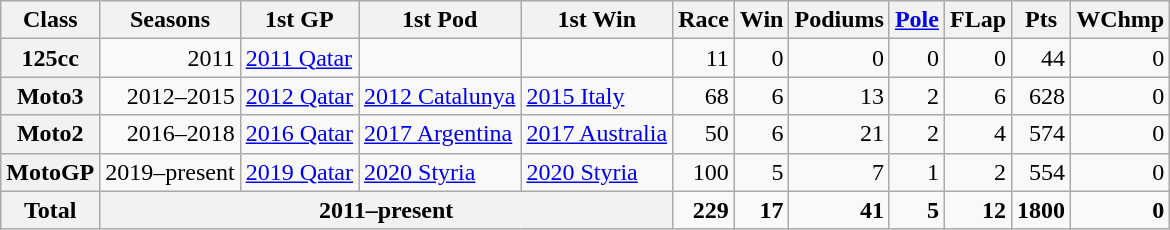<table class="wikitable" style="text-align:right;">
<tr>
<th>Class</th>
<th>Seasons</th>
<th>1st GP</th>
<th>1st Pod</th>
<th>1st Win</th>
<th>Race</th>
<th>Win</th>
<th>Podiums</th>
<th><a href='#'>Pole</a></th>
<th>FLap</th>
<th>Pts</th>
<th>WChmp</th>
</tr>
<tr>
<th>125cc</th>
<td>2011</td>
<td style="text-align:left;"><a href='#'>2011 Qatar</a></td>
<td style="text-align:left;"></td>
<td style="text-align:left;"></td>
<td>11</td>
<td>0</td>
<td>0</td>
<td>0</td>
<td>0</td>
<td>44</td>
<td>0</td>
</tr>
<tr>
<th>Moto3</th>
<td>2012–2015</td>
<td style="text-align:left;"><a href='#'>2012 Qatar</a></td>
<td style="text-align:left;"><a href='#'>2012 Catalunya</a></td>
<td style="text-align:left;"><a href='#'>2015 Italy</a></td>
<td>68</td>
<td>6</td>
<td>13</td>
<td>2</td>
<td>6</td>
<td>628</td>
<td>0</td>
</tr>
<tr>
<th>Moto2</th>
<td>2016–2018</td>
<td style="text-align:left;"><a href='#'>2016 Qatar</a></td>
<td style="text-align:left;"><a href='#'>2017 Argentina</a></td>
<td style="text-align:left;"><a href='#'>2017 Australia</a></td>
<td>50</td>
<td>6</td>
<td>21</td>
<td>2</td>
<td>4</td>
<td>574</td>
<td>0</td>
</tr>
<tr>
<th>MotoGP</th>
<td>2019–present</td>
<td style="text-align:left;"><a href='#'>2019 Qatar</a></td>
<td style="text-align:left;"><a href='#'>2020 Styria</a></td>
<td style="text-align:left;"><a href='#'>2020 Styria</a></td>
<td>100</td>
<td>5</td>
<td>7</td>
<td>1</td>
<td>2</td>
<td>554</td>
<td>0</td>
</tr>
<tr>
<th>Total</th>
<th colspan="4">2011–present</th>
<td><strong>229</strong></td>
<td><strong>17</strong></td>
<td><strong>41</strong></td>
<td><strong>5</strong></td>
<td><strong>12</strong></td>
<td><strong>1800</strong></td>
<td><strong>0</strong></td>
</tr>
</table>
